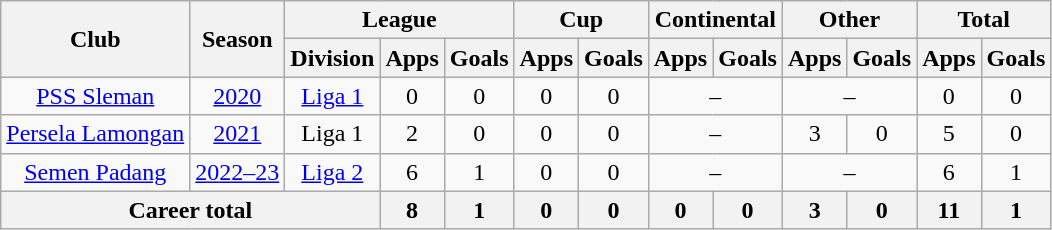<table class="wikitable" style="text-align: center">
<tr>
<th rowspan="2">Club</th>
<th rowspan="2">Season</th>
<th colspan="3">League</th>
<th colspan="2">Cup</th>
<th colspan="2">Continental</th>
<th colspan="2">Other</th>
<th colspan="2">Total</th>
</tr>
<tr>
<th>Division</th>
<th>Apps</th>
<th>Goals</th>
<th>Apps</th>
<th>Goals</th>
<th>Apps</th>
<th>Goals</th>
<th>Apps</th>
<th>Goals</th>
<th>Apps</th>
<th>Goals</th>
</tr>
<tr>
<td rowspan="1"><a href='#'>PSS Sleman</a></td>
<td><a href='#'>2020</a></td>
<td rowspan="1" valign="center"><a href='#'>Liga 1</a></td>
<td>0</td>
<td>0</td>
<td>0</td>
<td>0</td>
<td colspan="2">–</td>
<td colspan="2">–</td>
<td>0</td>
<td>0</td>
</tr>
<tr>
<td rowspan="1"><a href='#'>Persela Lamongan</a></td>
<td><a href='#'>2021</a></td>
<td rowspan="1" valign="center">Liga 1</td>
<td>2</td>
<td>0</td>
<td>0</td>
<td>0</td>
<td colspan="2">–</td>
<td>3</td>
<td>0</td>
<td>5</td>
<td>0</td>
</tr>
<tr>
<td rowspan="1"><a href='#'>Semen Padang</a></td>
<td><a href='#'>2022–23</a></td>
<td rowspan="1" valign="center"><a href='#'>Liga 2</a></td>
<td>6</td>
<td>1</td>
<td>0</td>
<td>0</td>
<td colspan="2">–</td>
<td colspan="2">–</td>
<td>6</td>
<td>1</td>
</tr>
<tr>
<th colspan=3>Career total</th>
<th>8</th>
<th>1</th>
<th>0</th>
<th>0</th>
<th>0</th>
<th>0</th>
<th>3</th>
<th>0</th>
<th>11</th>
<th>1</th>
</tr>
</table>
